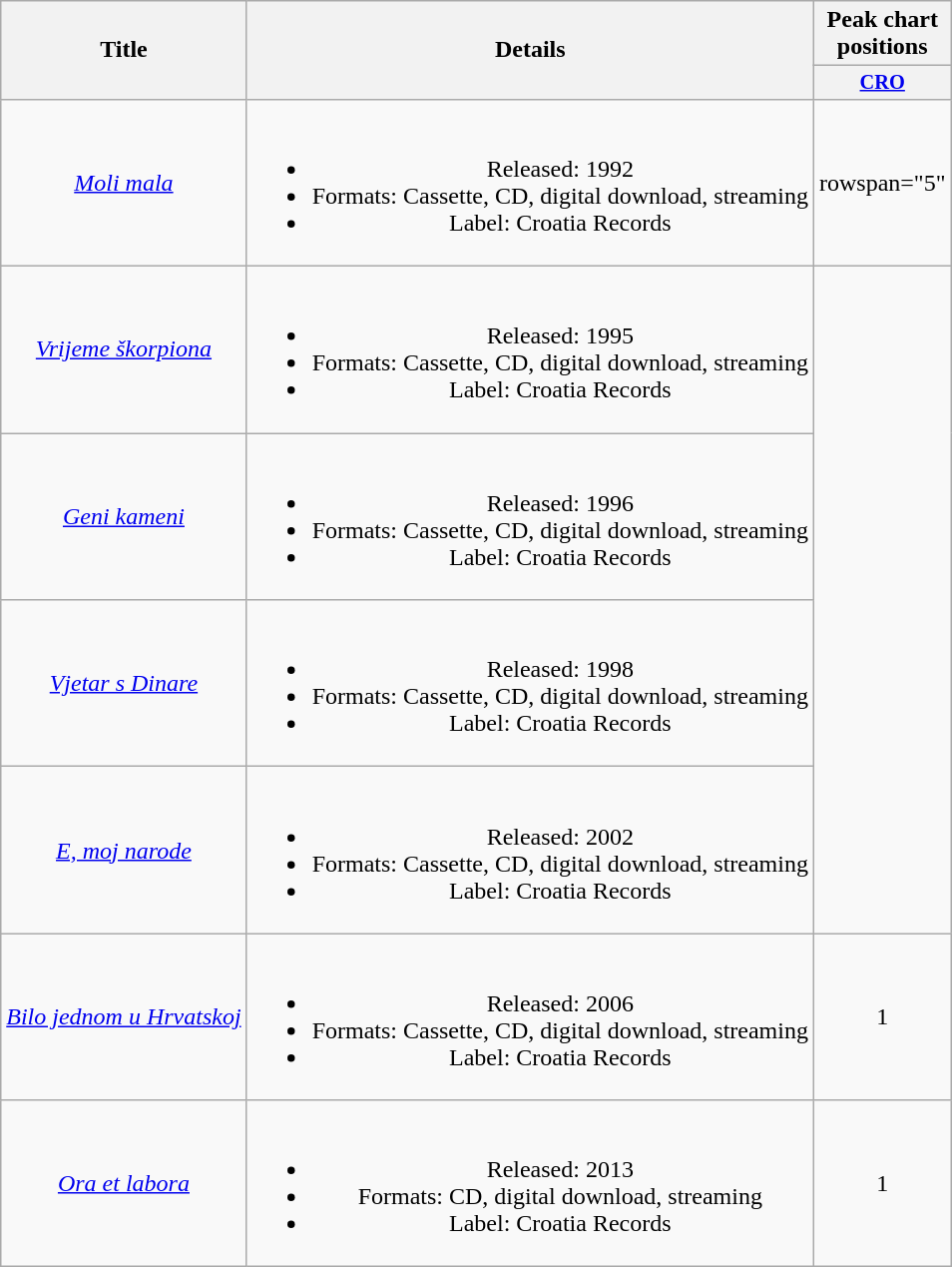<table class="wikitable plainrowheaders" style="text-align:center;">
<tr>
<th scope="col" rowspan="2">Title</th>
<th scope="col" rowspan="2">Details</th>
<th scope="col" colspan="1">Peak chart positions</th>
</tr>
<tr>
<th scope="col" style="width:3em;font-size:85%;"><a href='#'>CRO</a><br></th>
</tr>
<tr>
<td><em><a href='#'>Moli mala</a></em></td>
<td><br><ul><li>Released: 1992</li><li>Formats: Cassette, CD, digital download, streaming</li><li>Label: Croatia Records</li></ul></td>
<td>rowspan="5" </td>
</tr>
<tr>
<td><em><a href='#'>Vrijeme škorpiona</a></em></td>
<td><br><ul><li>Released: 1995</li><li>Formats: Cassette, CD, digital download, streaming</li><li>Label: Croatia Records</li></ul></td>
</tr>
<tr>
<td><em><a href='#'>Geni kameni</a></em></td>
<td><br><ul><li>Released: 1996</li><li>Formats: Cassette, CD, digital download, streaming</li><li>Label: Croatia Records</li></ul></td>
</tr>
<tr>
<td><em><a href='#'>Vjetar s Dinare</a></em></td>
<td><br><ul><li>Released: 1998</li><li>Formats: Cassette, CD, digital download, streaming</li><li>Label: Croatia Records</li></ul></td>
</tr>
<tr>
<td><em><a href='#'>E, moj narode</a></em></td>
<td><br><ul><li>Released: 2002</li><li>Formats: Cassette, CD, digital download, streaming</li><li>Label: Croatia Records</li></ul></td>
</tr>
<tr>
<td><em><a href='#'>Bilo jednom u Hrvatskoj</a></em></td>
<td><br><ul><li>Released: 2006</li><li>Formats: Cassette, CD, digital download, streaming</li><li>Label: Croatia Records</li></ul></td>
<td>1</td>
</tr>
<tr>
<td><em><a href='#'>Ora et labora</a></em></td>
<td><br><ul><li>Released: 2013</li><li>Formats: CD, digital download, streaming</li><li>Label: Croatia Records</li></ul></td>
<td>1</td>
</tr>
</table>
